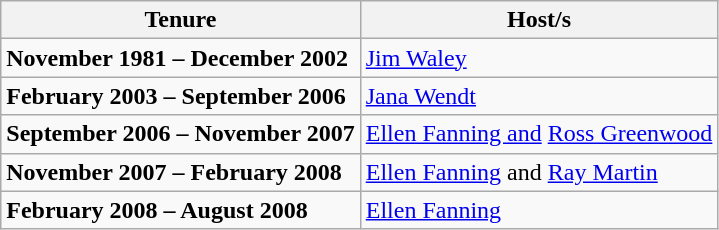<table class="wikitable">
<tr>
<th>Tenure</th>
<th>Host/s</th>
</tr>
<tr>
<td><strong>November 1981 – December 2002</strong></td>
<td><a href='#'>Jim Waley</a></td>
</tr>
<tr>
<td><strong>February 2003 – September 2006</strong></td>
<td><a href='#'>Jana Wendt</a></td>
</tr>
<tr>
<td><strong>September 2006 – November 2007</strong></td>
<td><a href='#'>Ellen Fanning and</a> <a href='#'>Ross Greenwood</a></td>
</tr>
<tr>
<td><strong>November 2007 – February 2008</strong></td>
<td><a href='#'>Ellen Fanning</a> and <a href='#'>Ray Martin</a></td>
</tr>
<tr>
<td><strong>February 2008 – August 2008</strong></td>
<td><a href='#'>Ellen Fanning</a></td>
</tr>
</table>
